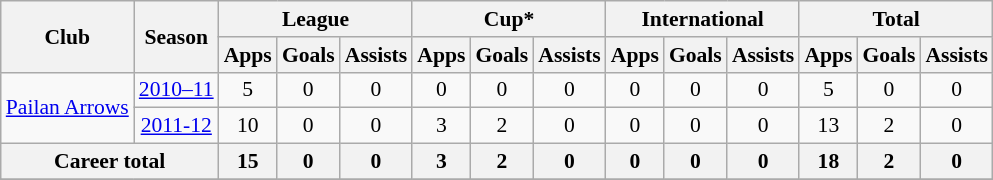<table class="wikitable" style="font-size:90%; text-align:center;">
<tr>
<th rowspan="2">Club</th>
<th rowspan="2">Season</th>
<th colspan="3">League</th>
<th colspan="3">Cup*</th>
<th colspan="3">International</th>
<th colspan="3">Total</th>
</tr>
<tr>
<th>Apps</th>
<th>Goals</th>
<th>Assists</th>
<th>Apps</th>
<th>Goals</th>
<th>Assists</th>
<th>Apps</th>
<th>Goals</th>
<th>Assists</th>
<th>Apps</th>
<th>Goals</th>
<th>Assists</th>
</tr>
<tr>
<td rowspan="2" valign="center"><a href='#'>Pailan Arrows</a></td>
<td><a href='#'>2010–11</a></td>
<td>5</td>
<td>0</td>
<td>0</td>
<td>0</td>
<td>0</td>
<td>0</td>
<td>0</td>
<td>0</td>
<td>0</td>
<td>5</td>
<td>0</td>
<td>0</td>
</tr>
<tr>
<td><a href='#'>2011-12</a></td>
<td>10</td>
<td>0</td>
<td>0</td>
<td>3</td>
<td>2</td>
<td>0</td>
<td>0</td>
<td>0</td>
<td>0</td>
<td>13</td>
<td>2</td>
<td>0</td>
</tr>
<tr>
<th colspan="2">Career total</th>
<th>15</th>
<th>0</th>
<th>0</th>
<th>3</th>
<th>2</th>
<th>0</th>
<th>0</th>
<th>0</th>
<th>0</th>
<th>18</th>
<th>2</th>
<th>0</th>
</tr>
<tr>
</tr>
</table>
